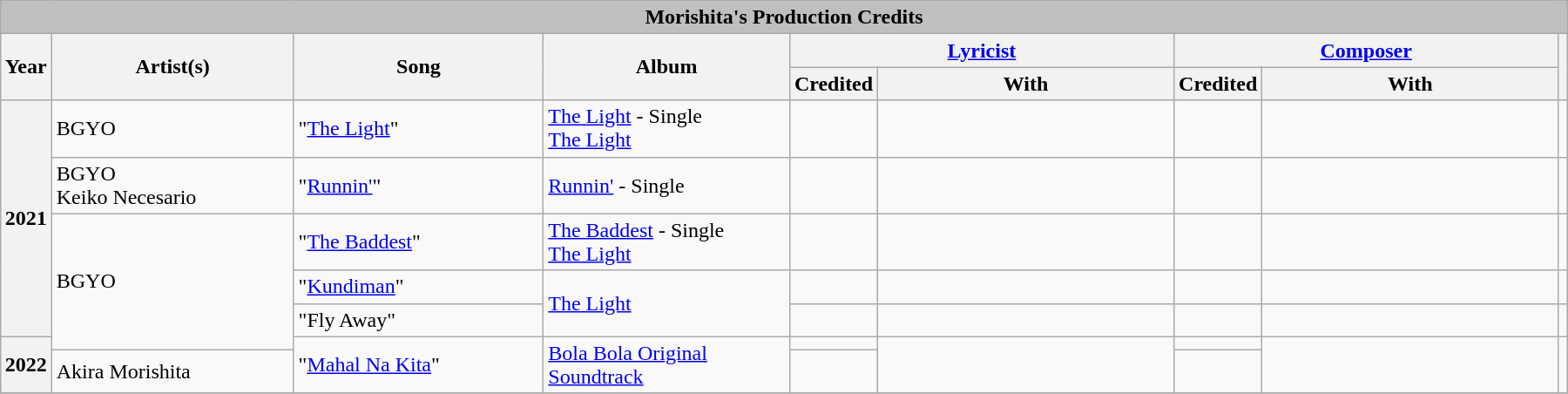<table class="wikitable mw-collapsible collapsible autocollapse" style="width:95%; margin:1em auto;">
<tr>
<th colspan="9" style="background:#BFBFBF;"><strong>Morishita's Production Credits</strong></th>
</tr>
<tr>
<th rowspan="2">Year</th>
<th rowspan="2" style="width:15em;">Artist(s)</th>
<th rowspan="2" style="width:15em;">Song</th>
<th rowspan="2" style="width:15em;">Album</th>
<th colspan="2" style="width:25em;"><a href='#'>Lyricist</a></th>
<th colspan="2" style="width:25em;"><a href='#'>Composer</a></th>
<th rowspan="2" scope="col" class="unsortable"></th>
</tr>
<tr>
<th>Credited</th>
<th style="width:20em;">With</th>
<th>Credited</th>
<th style="width:20em;">With</th>
</tr>
<tr>
<th rowspan="5">2021</th>
<td>BGYO</td>
<td>"<a href='#'>The Light</a>"</td>
<td><a href='#'>The Light</a> - Single <br><a href='#'>The Light</a></td>
<td></td>
<td></td>
<td></td>
<td></td>
<td></td>
</tr>
<tr>
<td>BGYO <br>Keiko Necesario</td>
<td>"<a href='#'>Runnin'</a>"</td>
<td><a href='#'>Runnin'</a> - Single</td>
<td></td>
<td></td>
<td></td>
<td></td>
<td></td>
</tr>
<tr>
<td rowspan="4">BGYO</td>
<td>"<a href='#'>The Baddest</a>"</td>
<td><a href='#'>The Baddest</a> - Single <br><a href='#'>The Light</a></td>
<td></td>
<td></td>
<td></td>
<td></td>
<td></td>
</tr>
<tr>
<td>"<a href='#'>Kundiman</a>"</td>
<td rowspan="2"><a href='#'>The Light</a></td>
<td></td>
<td></td>
<td></td>
<td></td>
<td></td>
</tr>
<tr>
<td>"Fly Away"</td>
<td></td>
<td></td>
<td></td>
<td></td>
<td></td>
</tr>
<tr>
<th rowspan="2">2022</th>
<td rowspan="2">"<a href='#'>Mahal Na Kita</a>"</td>
<td rowspan="2"><a href='#'>Bola Bola Original Soundtrack</a></td>
<td></td>
<td rowspan="2"></td>
<td></td>
<td rowspan="2"></td>
<td rowspan="2"></td>
</tr>
<tr>
<td>Akira Morishita</td>
<td></td>
<td></td>
</tr>
<tr>
</tr>
</table>
